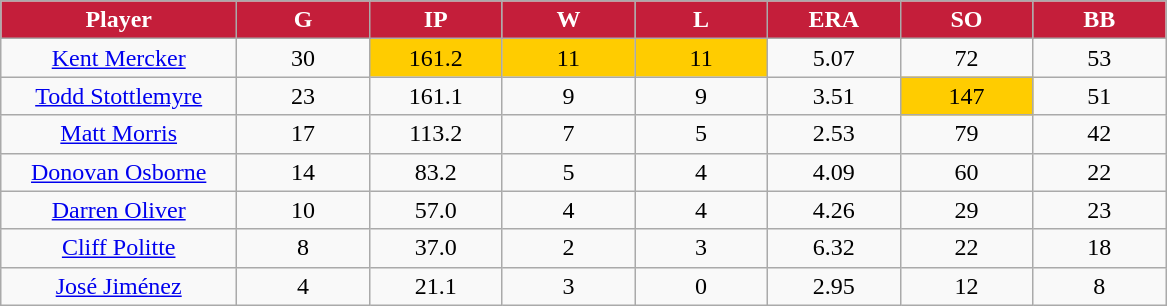<table class="wikitable sortable">
<tr>
<th style="background:#c41e3a;color:white;" width="16%">Player</th>
<th style="background:#c41e3a;color:white;" width="9%">G</th>
<th style="background:#c41e3a;color:white;" width="9%">IP</th>
<th style="background:#c41e3a;color:white;" width="9%">W</th>
<th style="background:#c41e3a;color:white;" width="9%">L</th>
<th style="background:#c41e3a;color:white;" width="9%">ERA</th>
<th style="background:#c41e3a;color:white;" width="9%">SO</th>
<th style="background:#c41e3a;color:white;" width="9%">BB</th>
</tr>
<tr align="center">
<td><a href='#'>Kent Mercker</a></td>
<td>30</td>
<td bgcolor="#FFCC00">161.2</td>
<td bgcolor="#FFCC00">11</td>
<td bgcolor="#FFCC00">11</td>
<td>5.07</td>
<td>72</td>
<td>53</td>
</tr>
<tr align="center">
<td><a href='#'>Todd Stottlemyre</a></td>
<td>23</td>
<td>161.1</td>
<td>9</td>
<td>9</td>
<td>3.51</td>
<td bgcolor="#FFCC00">147</td>
<td>51</td>
</tr>
<tr align="center">
<td><a href='#'>Matt Morris</a></td>
<td>17</td>
<td>113.2</td>
<td>7</td>
<td>5</td>
<td>2.53</td>
<td>79</td>
<td>42</td>
</tr>
<tr align=center>
<td><a href='#'>Donovan Osborne</a></td>
<td>14</td>
<td>83.2</td>
<td>5</td>
<td>4</td>
<td>4.09</td>
<td>60</td>
<td>22</td>
</tr>
<tr align=center>
<td><a href='#'>Darren Oliver</a></td>
<td>10</td>
<td>57.0</td>
<td>4</td>
<td>4</td>
<td>4.26</td>
<td>29</td>
<td>23</td>
</tr>
<tr align=center>
<td><a href='#'>Cliff Politte</a></td>
<td>8</td>
<td>37.0</td>
<td>2</td>
<td>3</td>
<td>6.32</td>
<td>22</td>
<td>18</td>
</tr>
<tr align=center>
<td><a href='#'>José Jiménez</a></td>
<td>4</td>
<td>21.1</td>
<td>3</td>
<td>0</td>
<td>2.95</td>
<td>12</td>
<td>8</td>
</tr>
</table>
